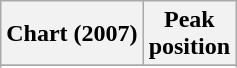<table class="wikitable">
<tr>
<th>Chart (2007)</th>
<th>Peak<br>position</th>
</tr>
<tr>
</tr>
<tr>
</tr>
<tr>
</tr>
</table>
